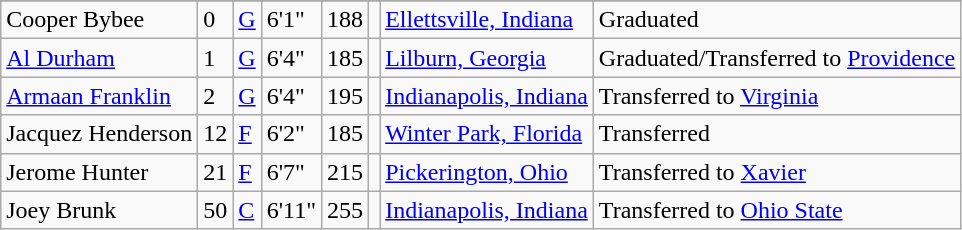<table class="wikitable sortable" border="1">
<tr align=center>
</tr>
<tr>
<td sortname>Cooper Bybee</td>
<td>0</td>
<td><a href='#'>G</a></td>
<td>6'1"</td>
<td>188</td>
<td></td>
<td><a href='#'>Ellettsville, Indiana</a></td>
<td>Graduated</td>
</tr>
<tr>
<td sortname><a href='#'>Al Durham</a></td>
<td>1</td>
<td><a href='#'>G</a></td>
<td>6'4"</td>
<td>185</td>
<td></td>
<td><a href='#'>Lilburn, Georgia</a></td>
<td>Graduated/Transferred to <a href='#'>Providence</a></td>
</tr>
<tr>
<td sortname><a href='#'>Armaan Franklin</a></td>
<td>2</td>
<td><a href='#'>G</a></td>
<td>6'4"</td>
<td>195</td>
<td></td>
<td><a href='#'>Indianapolis, Indiana</a></td>
<td>Transferred to <a href='#'>Virginia</a></td>
</tr>
<tr>
<td sortname>Jacquez Henderson</td>
<td>12</td>
<td><a href='#'>F</a></td>
<td>6'2"</td>
<td>185</td>
<td></td>
<td><a href='#'>Winter Park, Florida</a></td>
<td>Transferred</td>
</tr>
<tr>
<td sortname>Jerome Hunter</td>
<td>21</td>
<td><a href='#'>F</a></td>
<td>6'7"</td>
<td>215</td>
<td></td>
<td><a href='#'>Pickerington, Ohio</a></td>
<td>Transferred  to <a href='#'>Xavier</a></td>
</tr>
<tr>
<td sortname>Joey Brunk</td>
<td>50</td>
<td><a href='#'>C</a></td>
<td>6'11"</td>
<td>255</td>
<td></td>
<td><a href='#'>Indianapolis, Indiana</a></td>
<td>Transferred to <a href='#'>Ohio State</a></td>
</tr>
</table>
